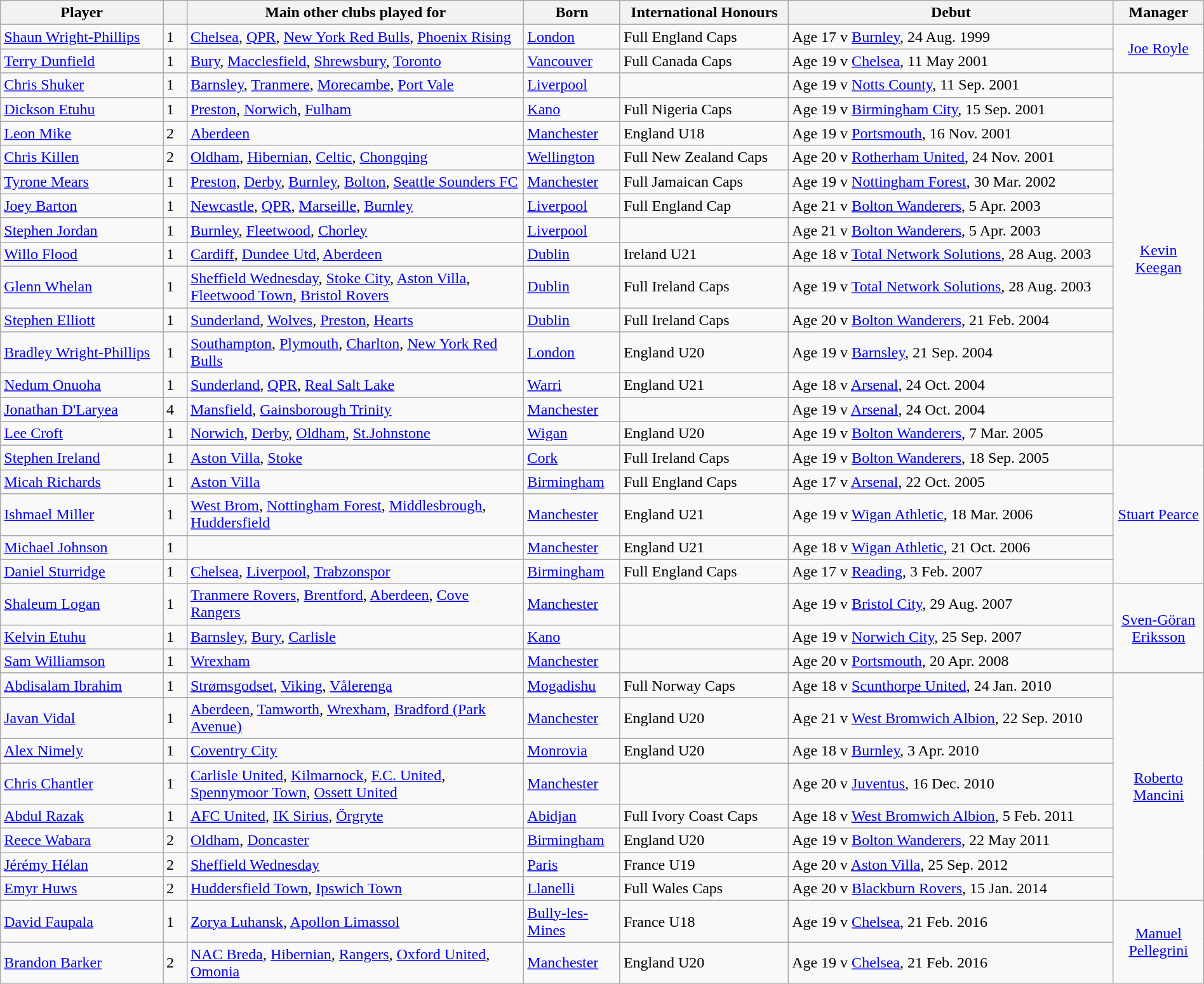<table class="wikitable" width="100%">
<tr>
<th width="13.5%">Player</th>
<th width="2%"></th>
<th width="28%">Main other clubs played for</th>
<th width="8%">Born</th>
<th width="14%">International Honours</th>
<th width="27%">Debut</th>
<th width="8%">Manager</th>
</tr>
<tr>
<td><a href='#'>Shaun Wright-Phillips</a></td>
<td> 1</td>
<td><a href='#'>Chelsea</a>, <a href='#'>QPR</a>, <a href='#'>New York Red Bulls</a>, <a href='#'>Phoenix Rising</a></td>
<td><a href='#'>London</a></td>
<td> Full England Caps</td>
<td>Age 17 v <a href='#'>Burnley</a>, 24 Aug. 1999</td>
<td rowspan="2" align="center"><a href='#'>Joe Royle</a></td>
</tr>
<tr>
<td><a href='#'>Terry Dunfield</a></td>
<td> 1</td>
<td><a href='#'>Bury</a>, <a href='#'>Macclesfield</a>, <a href='#'>Shrewsbury</a>, <a href='#'>Toronto</a></td>
<td><a href='#'>Vancouver</a></td>
<td> Full Canada Caps</td>
<td>Age 19 v <a href='#'>Chelsea</a>, 11 May 2001</td>
</tr>
<tr>
<td><a href='#'>Chris Shuker</a></td>
<td> 1</td>
<td><a href='#'>Barnsley</a>, <a href='#'>Tranmere</a>, <a href='#'>Morecambe</a>, <a href='#'>Port Vale</a></td>
<td><a href='#'>Liverpool</a></td>
<td></td>
<td>Age 19 v <a href='#'>Notts County</a>, 11 Sep. 2001</td>
<td rowspan="14" align="center"><a href='#'>Kevin Keegan</a></td>
</tr>
<tr>
<td><a href='#'>Dickson Etuhu</a></td>
<td> 1</td>
<td><a href='#'>Preston</a>, <a href='#'>Norwich</a>, <a href='#'>Fulham</a></td>
<td><a href='#'>Kano</a></td>
<td> Full Nigeria Caps</td>
<td>Age 19 v <a href='#'>Birmingham City</a>, 15 Sep. 2001</td>
</tr>
<tr>
<td><a href='#'>Leon Mike</a></td>
<td> 2</td>
<td><a href='#'>Aberdeen</a></td>
<td><a href='#'>Manchester</a></td>
<td> England U18</td>
<td>Age 19 v <a href='#'>Portsmouth</a>, 16 Nov. 2001</td>
</tr>
<tr>
<td><a href='#'>Chris Killen</a></td>
<td> 2</td>
<td><a href='#'>Oldham</a>, <a href='#'>Hibernian</a>, <a href='#'>Celtic</a>, <a href='#'>Chongqing</a></td>
<td><a href='#'>Wellington</a></td>
<td> Full New Zealand Caps</td>
<td>Age 20 v <a href='#'>Rotherham United</a>, 24 Nov. 2001</td>
</tr>
<tr>
<td><a href='#'>Tyrone Mears</a></td>
<td> 1</td>
<td><a href='#'>Preston</a>, <a href='#'>Derby</a>, <a href='#'>Burnley</a>, <a href='#'>Bolton</a>, <a href='#'>Seattle Sounders FC</a></td>
<td><a href='#'>Manchester</a></td>
<td>  Full Jamaican Caps</td>
<td>Age 19 v <a href='#'>Nottingham Forest</a>, 30 Mar. 2002</td>
</tr>
<tr>
<td><a href='#'>Joey Barton</a></td>
<td> 1</td>
<td><a href='#'>Newcastle</a>, <a href='#'>QPR</a>, <a href='#'>Marseille</a>, <a href='#'>Burnley</a></td>
<td><a href='#'>Liverpool</a></td>
<td> Full England Cap</td>
<td>Age 21 v <a href='#'>Bolton Wanderers</a>, 5 Apr. 2003</td>
</tr>
<tr>
<td><a href='#'>Stephen Jordan</a></td>
<td> 1</td>
<td><a href='#'>Burnley</a>, <a href='#'>Fleetwood</a>, <a href='#'>Chorley</a></td>
<td><a href='#'>Liverpool</a></td>
<td></td>
<td>Age 21 v <a href='#'>Bolton Wanderers</a>, 5 Apr. 2003</td>
</tr>
<tr>
<td><a href='#'>Willo Flood</a></td>
<td> 1</td>
<td><a href='#'>Cardiff</a>, <a href='#'>Dundee Utd</a>, <a href='#'>Aberdeen</a></td>
<td><a href='#'>Dublin</a></td>
<td> Ireland U21</td>
<td>Age 18 v <a href='#'>Total Network Solutions</a>, 28 Aug. 2003</td>
</tr>
<tr>
<td><a href='#'>Glenn Whelan</a></td>
<td> 1</td>
<td><a href='#'>Sheffield Wednesday</a>, <a href='#'>Stoke City</a>, <a href='#'>Aston Villa</a>, <a href='#'>Fleetwood Town</a>, <a href='#'>Bristol Rovers</a></td>
<td><a href='#'>Dublin</a></td>
<td> Full Ireland Caps</td>
<td>Age 19 v <a href='#'>Total Network Solutions</a>, 28 Aug. 2003</td>
</tr>
<tr>
<td><a href='#'>Stephen Elliott</a></td>
<td> 1</td>
<td><a href='#'>Sunderland</a>, <a href='#'>Wolves</a>, <a href='#'>Preston</a>, <a href='#'>Hearts</a></td>
<td><a href='#'>Dublin</a></td>
<td> Full Ireland Caps</td>
<td>Age 20 v <a href='#'>Bolton Wanderers</a>, 21 Feb. 2004</td>
</tr>
<tr>
<td><a href='#'>Bradley Wright-Phillips</a></td>
<td> 1</td>
<td><a href='#'>Southampton</a>, <a href='#'>Plymouth</a>, <a href='#'>Charlton</a>, <a href='#'>New York Red Bulls</a></td>
<td><a href='#'>London</a></td>
<td>  England U20</td>
<td>Age 19 v <a href='#'>Barnsley</a>, 21 Sep. 2004</td>
</tr>
<tr>
<td><a href='#'>Nedum Onuoha</a></td>
<td> 1</td>
<td><a href='#'>Sunderland</a>, <a href='#'>QPR</a>, <a href='#'>Real Salt Lake</a></td>
<td><a href='#'>Warri</a></td>
<td> England U21</td>
<td>Age 18 v <a href='#'>Arsenal</a>, 24 Oct. 2004</td>
</tr>
<tr>
<td><a href='#'>Jonathan D'Laryea</a></td>
<td> 4</td>
<td><a href='#'>Mansfield</a>, <a href='#'>Gainsborough Trinity</a></td>
<td><a href='#'>Manchester</a></td>
<td></td>
<td>Age 19 v <a href='#'>Arsenal</a>, 24 Oct. 2004</td>
</tr>
<tr>
<td><a href='#'>Lee Croft</a></td>
<td> 1</td>
<td><a href='#'>Norwich</a>, <a href='#'>Derby</a>, <a href='#'>Oldham</a>, <a href='#'>St.Johnstone</a></td>
<td><a href='#'>Wigan</a></td>
<td> England U20</td>
<td>Age 19 v <a href='#'>Bolton Wanderers</a>, 7 Mar. 2005</td>
</tr>
<tr>
<td><a href='#'>Stephen Ireland</a></td>
<td> 1</td>
<td><a href='#'>Aston Villa</a>, <a href='#'>Stoke</a></td>
<td><a href='#'>Cork</a></td>
<td> Full Ireland Caps</td>
<td>Age 19 v <a href='#'>Bolton Wanderers</a>, 18 Sep. 2005</td>
<td rowspan="5" align="center"><a href='#'>Stuart Pearce</a></td>
</tr>
<tr>
<td><a href='#'>Micah Richards</a></td>
<td> 1</td>
<td><a href='#'>Aston Villa</a></td>
<td><a href='#'>Birmingham</a></td>
<td> Full England Caps</td>
<td>Age 17 v <a href='#'>Arsenal</a>, 22 Oct. 2005</td>
</tr>
<tr>
<td><a href='#'>Ishmael Miller</a></td>
<td> 1</td>
<td><a href='#'>West Brom</a>, <a href='#'>Nottingham Forest</a>, <a href='#'>Middlesbrough</a>, <a href='#'>Huddersfield</a></td>
<td><a href='#'>Manchester</a></td>
<td> England U21</td>
<td>Age 19 v <a href='#'>Wigan Athletic</a>, 18 Mar. 2006</td>
</tr>
<tr>
<td><a href='#'>Michael Johnson</a></td>
<td> 1</td>
<td></td>
<td><a href='#'>Manchester</a></td>
<td> England U21</td>
<td>Age 18 v <a href='#'>Wigan Athletic</a>, 21 Oct. 2006</td>
</tr>
<tr>
<td><a href='#'>Daniel Sturridge</a></td>
<td> 1</td>
<td><a href='#'>Chelsea</a>, <a href='#'>Liverpool</a>, <a href='#'>Trabzonspor</a></td>
<td><a href='#'>Birmingham</a></td>
<td> Full England Caps</td>
<td>Age 17 v <a href='#'>Reading</a>, 3 Feb. 2007</td>
</tr>
<tr>
<td><a href='#'>Shaleum Logan</a></td>
<td> 1</td>
<td><a href='#'>Tranmere Rovers</a>, <a href='#'>Brentford</a>, <a href='#'>Aberdeen</a>, <a href='#'>Cove Rangers</a></td>
<td><a href='#'>Manchester</a></td>
<td></td>
<td>Age 19 v <a href='#'>Bristol City</a>, 29 Aug. 2007</td>
<td rowspan="3" align="center"><a href='#'>Sven-Göran Eriksson</a></td>
</tr>
<tr>
<td><a href='#'>Kelvin Etuhu</a></td>
<td> 1</td>
<td><a href='#'>Barnsley</a>, <a href='#'>Bury</a>, <a href='#'>Carlisle</a></td>
<td><a href='#'>Kano</a></td>
<td></td>
<td>Age 19 v <a href='#'>Norwich City</a>, 25 Sep. 2007</td>
</tr>
<tr>
<td><a href='#'>Sam Williamson</a></td>
<td> 1</td>
<td><a href='#'>Wrexham</a></td>
<td><a href='#'>Manchester</a></td>
<td></td>
<td>Age 20 v <a href='#'>Portsmouth</a>, 20 Apr. 2008</td>
</tr>
<tr>
<td><a href='#'>Abdisalam Ibrahim</a></td>
<td> 1</td>
<td><a href='#'>Strømsgodset</a>, <a href='#'>Viking</a>, <a href='#'>Vålerenga</a></td>
<td><a href='#'>Mogadishu</a></td>
<td> Full Norway Caps</td>
<td>Age 18 v <a href='#'>Scunthorpe United</a>, 24 Jan. 2010</td>
<td rowspan="8" align="center"><a href='#'>Roberto Mancini</a></td>
</tr>
<tr>
<td><a href='#'>Javan Vidal</a></td>
<td> 1</td>
<td><a href='#'>Aberdeen</a>, <a href='#'>Tamworth</a>, <a href='#'>Wrexham</a>, <a href='#'>Bradford (Park Avenue)</a></td>
<td><a href='#'>Manchester</a></td>
<td> England U20</td>
<td>Age 21 v <a href='#'>West Bromwich Albion</a>, 22 Sep. 2010</td>
</tr>
<tr>
<td><a href='#'>Alex Nimely</a></td>
<td> 1</td>
<td><a href='#'>Coventry City</a></td>
<td><a href='#'>Monrovia</a></td>
<td> England U20</td>
<td>Age 18 v <a href='#'>Burnley</a>, 3 Apr. 2010</td>
</tr>
<tr>
<td><a href='#'>Chris Chantler</a></td>
<td> 1</td>
<td><a href='#'>Carlisle United</a>, <a href='#'>Kilmarnock</a>, <a href='#'>F.C. United</a>, <a href='#'>Spennymoor Town</a>, <a href='#'>Ossett United</a></td>
<td><a href='#'>Manchester</a></td>
<td></td>
<td>Age 20 v <a href='#'>Juventus</a>, 16 Dec. 2010</td>
</tr>
<tr>
<td><a href='#'>Abdul Razak</a></td>
<td> 1</td>
<td><a href='#'>AFC United</a>, <a href='#'>IK Sirius</a>, <a href='#'>Örgryte</a></td>
<td><a href='#'>Abidjan</a></td>
<td> Full Ivory Coast Caps</td>
<td>Age 18 v <a href='#'>West Bromwich Albion</a>, 5 Feb. 2011</td>
</tr>
<tr>
<td><a href='#'>Reece Wabara</a></td>
<td> 2</td>
<td><a href='#'>Oldham</a>, <a href='#'>Doncaster</a></td>
<td><a href='#'>Birmingham</a></td>
<td> England U20</td>
<td>Age 19 v <a href='#'>Bolton Wanderers</a>, 22 May 2011</td>
</tr>
<tr>
<td><a href='#'>Jérémy Hélan</a></td>
<td> 2</td>
<td><a href='#'>Sheffield Wednesday</a></td>
<td><a href='#'>Paris</a></td>
<td> France U19</td>
<td>Age 20 v <a href='#'>Aston Villa</a>, 25 Sep. 2012</td>
</tr>
<tr>
<td><a href='#'>Emyr Huws</a></td>
<td> 2</td>
<td><a href='#'>Huddersfield Town</a>, <a href='#'>Ipswich Town</a></td>
<td><a href='#'>Llanelli</a></td>
<td> Full Wales Caps</td>
<td>Age 20 v <a href='#'>Blackburn Rovers</a>, 15 Jan. 2014</td>
</tr>
<tr>
<td><a href='#'>David Faupala</a></td>
<td> 1</td>
<td><a href='#'>Zorya Luhansk</a>, <a href='#'>Apollon Limassol</a></td>
<td><a href='#'>Bully-les-Mines</a></td>
<td> France U18</td>
<td>Age 19 v <a href='#'>Chelsea</a>, 21 Feb. 2016</td>
<td rowspan="2" align="center"><a href='#'>Manuel Pellegrini</a></td>
</tr>
<tr>
<td><a href='#'>Brandon Barker</a></td>
<td> 2</td>
<td><a href='#'>NAC Breda</a>, <a href='#'>Hibernian</a>, <a href='#'>Rangers</a>, <a href='#'>Oxford United</a>, <a href='#'>Omonia</a></td>
<td><a href='#'>Manchester</a></td>
<td> England U20</td>
<td>Age 19 v <a href='#'>Chelsea</a>, 21 Feb. 2016</td>
</tr>
</table>
